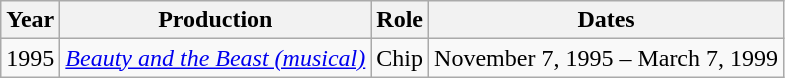<table class="wikitable">
<tr>
<th>Year</th>
<th>Production</th>
<th>Role</th>
<th>Dates</th>
</tr>
<tr>
<td>1995</td>
<td><em><a href='#'>Beauty and the Beast (musical)</a></em></td>
<td>Chip</td>
<td>November 7, 1995 – March 7, 1999</td>
</tr>
</table>
